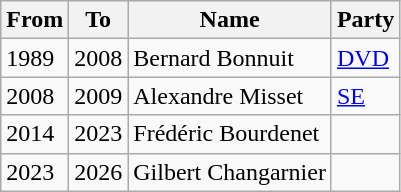<table class="wikitable">
<tr>
<th>From</th>
<th>To</th>
<th>Name</th>
<th>Party</th>
</tr>
<tr>
<td>1989</td>
<td>2008</td>
<td>Bernard Bonnuit</td>
<td><a href='#'>DVD</a></td>
</tr>
<tr>
<td>2008</td>
<td>2009</td>
<td>Alexandre Misset</td>
<td><a href='#'>SE</a></td>
</tr>
<tr>
<td>2014</td>
<td>2023</td>
<td>Frédéric Bourdenet</td>
<td></td>
</tr>
<tr>
<td>2023</td>
<td>2026</td>
<td>Gilbert Changarnier</td>
<td></td>
</tr>
</table>
